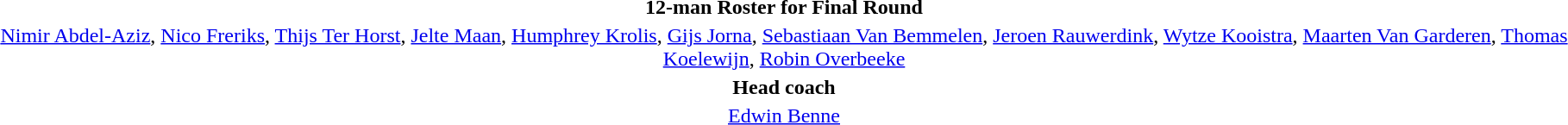<table style="text-align:center; margin-top:2em; margin-left:auto; margin-right:auto">
<tr>
<td><strong>12-man Roster for Final Round</strong></td>
</tr>
<tr>
<td><a href='#'>Nimir Abdel-Aziz</a>, <a href='#'>Nico Freriks</a>, <a href='#'>Thijs Ter Horst</a>, <a href='#'>Jelte Maan</a>, <a href='#'>Humphrey Krolis</a>, <a href='#'>Gijs Jorna</a>, <a href='#'>Sebastiaan Van Bemmelen</a>, <a href='#'>Jeroen Rauwerdink</a>, <a href='#'>Wytze Kooistra</a>, <a href='#'>Maarten Van Garderen</a>, <a href='#'>Thomas Koelewijn</a>, <a href='#'>Robin Overbeeke</a></td>
</tr>
<tr>
<td><strong>Head coach</strong></td>
</tr>
<tr>
<td><a href='#'>Edwin Benne</a></td>
</tr>
</table>
